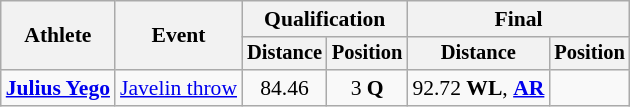<table class=wikitable style="font-size:90%">
<tr>
<th rowspan="2">Athlete</th>
<th rowspan="2">Event</th>
<th colspan="2">Qualification</th>
<th colspan="2">Final</th>
</tr>
<tr style="font-size:95%">
<th>Distance</th>
<th>Position</th>
<th>Distance</th>
<th>Position</th>
</tr>
<tr style=text-align:center>
<td style=text-align:left><strong><a href='#'>Julius Yego</a></strong></td>
<td style=text-align:left><a href='#'>Javelin throw</a></td>
<td>84.46</td>
<td>3 <strong>Q</strong></td>
<td>92.72 <strong>WL</strong>, <strong><a href='#'>AR</a></strong></td>
<td></td>
</tr>
</table>
